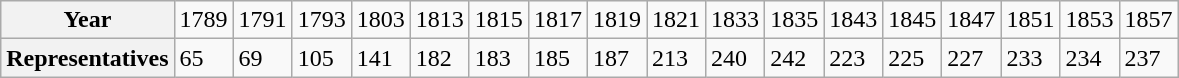<table class="wikitable">
<tr>
<th>Year</th>
<td>1789</td>
<td>1791</td>
<td>1793</td>
<td>1803</td>
<td>1813</td>
<td>1815</td>
<td>1817</td>
<td>1819</td>
<td>1821</td>
<td>1833</td>
<td>1835</td>
<td>1843</td>
<td>1845</td>
<td>1847</td>
<td>1851</td>
<td>1853</td>
<td>1857</td>
</tr>
<tr>
<th>Representatives</th>
<td>65</td>
<td>69</td>
<td>105</td>
<td>141</td>
<td>182</td>
<td>183</td>
<td>185</td>
<td>187</td>
<td>213</td>
<td>240</td>
<td>242</td>
<td>223</td>
<td>225</td>
<td>227</td>
<td>233</td>
<td>234</td>
<td>237</td>
</tr>
</table>
